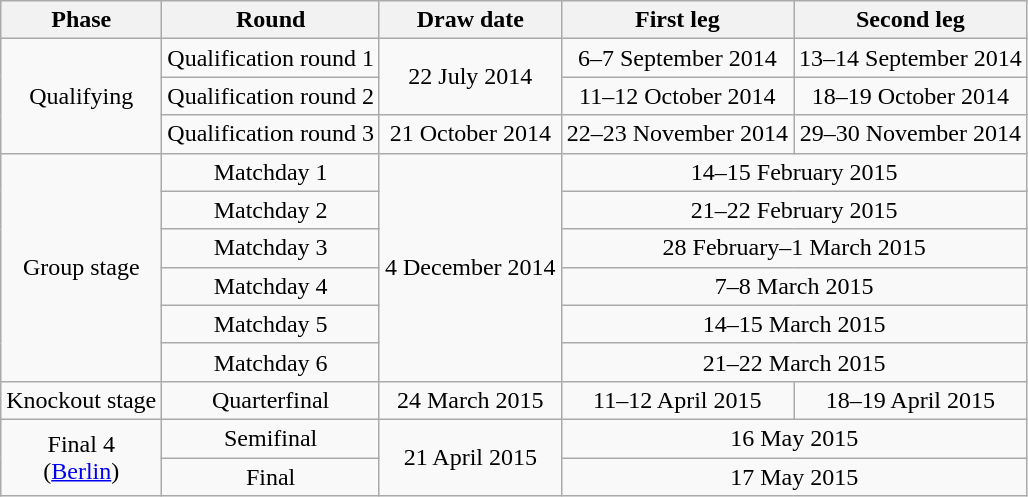<table class="wikitable" style="text-align:center">
<tr>
<th>Phase</th>
<th>Round</th>
<th>Draw date</th>
<th>First leg</th>
<th>Second leg</th>
</tr>
<tr>
<td rowspan=3>Qualifying</td>
<td>Qualification round 1</td>
<td rowspan=2>22 July 2014</td>
<td>6–7 September 2014</td>
<td>13–14 September 2014</td>
</tr>
<tr>
<td>Qualification round 2</td>
<td>11–12 October 2014</td>
<td>18–19 October 2014</td>
</tr>
<tr>
<td>Qualification round 3</td>
<td>21 October 2014</td>
<td>22–23 November 2014</td>
<td>29–30 November 2014</td>
</tr>
<tr>
<td rowspan=6>Group stage</td>
<td>Matchday 1</td>
<td rowspan=6>4 December 2014</td>
<td colspan=2>14–15 February 2015</td>
</tr>
<tr>
<td>Matchday 2</td>
<td colspan=2>21–22 February 2015</td>
</tr>
<tr>
<td>Matchday 3</td>
<td colspan=2>28 February–1 March 2015</td>
</tr>
<tr>
<td>Matchday 4</td>
<td colspan=2>7–8 March 2015</td>
</tr>
<tr>
<td>Matchday 5</td>
<td colspan=2>14–15 March 2015</td>
</tr>
<tr>
<td>Matchday 6</td>
<td colspan=2>21–22 March 2015</td>
</tr>
<tr>
<td>Knockout stage</td>
<td>Quarterfinal</td>
<td>24 March 2015</td>
<td>11–12 April 2015</td>
<td>18–19 April 2015</td>
</tr>
<tr>
<td rowspan=2>Final 4<br>(<a href='#'>Berlin</a>)</td>
<td>Semifinal</td>
<td rowspan=2>21 April 2015</td>
<td colspan=2>16 May 2015</td>
</tr>
<tr>
<td>Final</td>
<td colspan=2>17 May 2015</td>
</tr>
</table>
